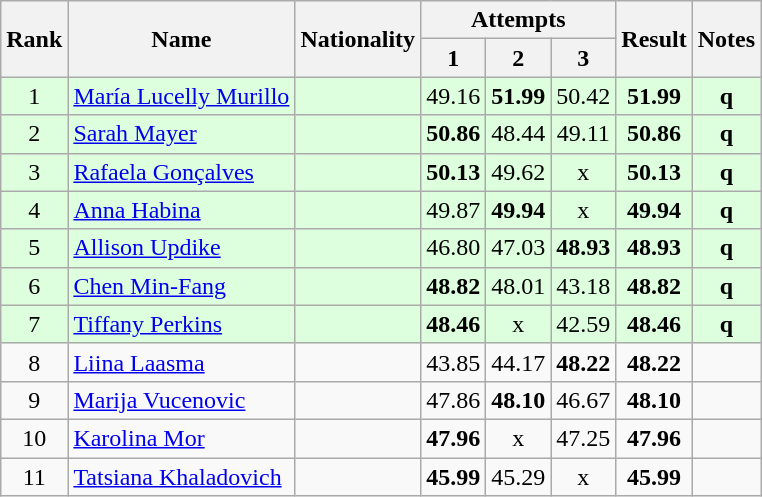<table class="wikitable sortable" style="text-align:center">
<tr>
<th rowspan=2>Rank</th>
<th rowspan=2>Name</th>
<th rowspan=2>Nationality</th>
<th colspan=3>Attempts</th>
<th rowspan=2>Result</th>
<th rowspan=2>Notes</th>
</tr>
<tr>
<th>1</th>
<th>2</th>
<th>3</th>
</tr>
<tr bgcolor=ddffdd>
<td>1</td>
<td align=left><a href='#'>María Lucelly Murillo</a></td>
<td align=left></td>
<td>49.16</td>
<td><strong>51.99</strong></td>
<td>50.42</td>
<td><strong>51.99</strong></td>
<td><strong>q</strong></td>
</tr>
<tr bgcolor=ddffdd>
<td>2</td>
<td align=left><a href='#'>Sarah Mayer</a></td>
<td align=left></td>
<td><strong>50.86</strong></td>
<td>48.44</td>
<td>49.11</td>
<td><strong>50.86</strong></td>
<td><strong>q</strong></td>
</tr>
<tr bgcolor=ddffdd>
<td>3</td>
<td align=left><a href='#'>Rafaela Gonçalves</a></td>
<td align=left></td>
<td><strong>50.13</strong></td>
<td>49.62</td>
<td>x</td>
<td><strong>50.13</strong></td>
<td><strong>q</strong></td>
</tr>
<tr bgcolor=ddffdd>
<td>4</td>
<td align=left><a href='#'>Anna Habina</a></td>
<td align=left></td>
<td>49.87</td>
<td><strong>49.94</strong></td>
<td>x</td>
<td><strong>49.94</strong></td>
<td><strong>q</strong></td>
</tr>
<tr bgcolor=ddffdd>
<td>5</td>
<td align=left><a href='#'>Allison Updike</a></td>
<td align=left></td>
<td>46.80</td>
<td>47.03</td>
<td><strong>48.93</strong></td>
<td><strong>48.93</strong></td>
<td><strong>q</strong></td>
</tr>
<tr bgcolor=ddffdd>
<td>6</td>
<td align=left><a href='#'>Chen Min-Fang</a></td>
<td align=left></td>
<td><strong>48.82</strong></td>
<td>48.01</td>
<td>43.18</td>
<td><strong>48.82</strong></td>
<td><strong>q</strong></td>
</tr>
<tr bgcolor=ddffdd>
<td>7</td>
<td align=left><a href='#'>Tiffany Perkins</a></td>
<td align=left></td>
<td><strong>48.46</strong></td>
<td>x</td>
<td>42.59</td>
<td><strong>48.46</strong></td>
<td><strong>q</strong></td>
</tr>
<tr>
<td>8</td>
<td align=left><a href='#'>Liina Laasma</a></td>
<td align=left></td>
<td>43.85</td>
<td>44.17</td>
<td><strong>48.22</strong></td>
<td><strong>48.22</strong></td>
<td></td>
</tr>
<tr>
<td>9</td>
<td align=left><a href='#'>Marija Vucenovic</a></td>
<td align=left></td>
<td>47.86</td>
<td><strong>48.10</strong></td>
<td>46.67</td>
<td><strong>48.10</strong></td>
<td></td>
</tr>
<tr>
<td>10</td>
<td align=left><a href='#'>Karolina Mor</a></td>
<td align=left></td>
<td><strong>47.96</strong></td>
<td>x</td>
<td>47.25</td>
<td><strong>47.96</strong></td>
<td></td>
</tr>
<tr>
<td>11</td>
<td align=left><a href='#'>Tatsiana Khaladovich</a></td>
<td align=left></td>
<td><strong>45.99</strong></td>
<td>45.29</td>
<td>x</td>
<td><strong>45.99</strong></td>
<td></td>
</tr>
</table>
